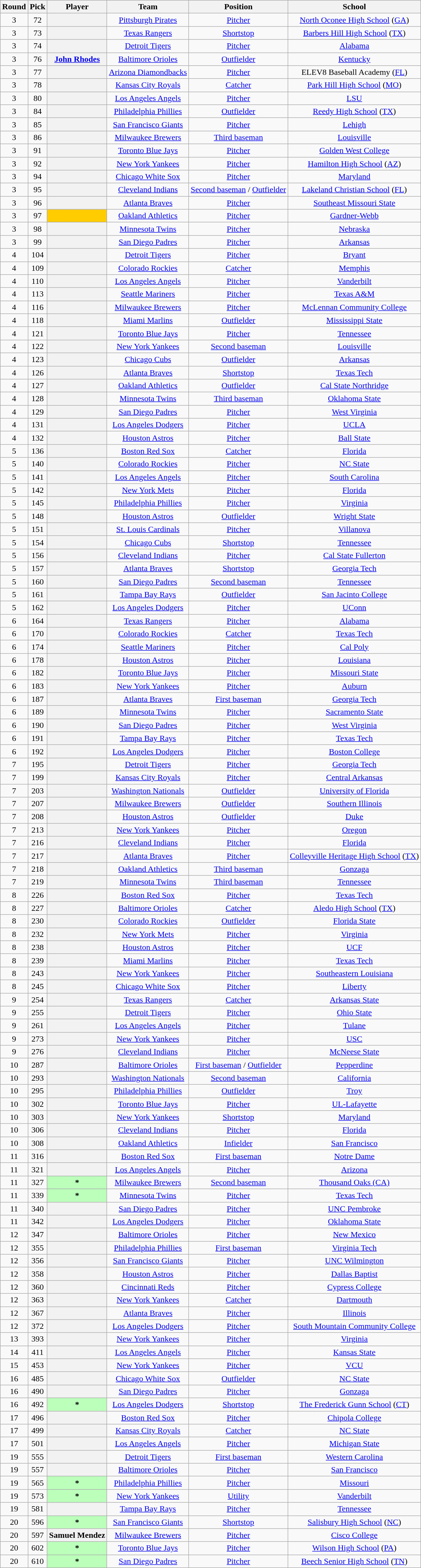<table class="wikitable sortable plainrowheaders" style="text-align:center; width=74%">
<tr>
<th scope="col">Round</th>
<th scope="col">Pick</th>
<th scope="col">Player</th>
<th scope="col">Team</th>
<th scope="col">Position</th>
<th scope="col">School</th>
</tr>
<tr>
<td>3</td>
<td>72</td>
<th scope="row" style="text-align:center"></th>
<td><a href='#'>Pittsburgh Pirates</a></td>
<td><a href='#'>Pitcher</a></td>
<td><a href='#'>North Oconee High School</a> (<a href='#'>GA</a>)</td>
</tr>
<tr>
<td>3</td>
<td>73</td>
<th scope="row" style="text-align:center"></th>
<td><a href='#'>Texas Rangers</a></td>
<td><a href='#'>Shortstop</a></td>
<td><a href='#'>Barbers Hill High School</a> (<a href='#'>TX</a>)</td>
</tr>
<tr>
<td>3</td>
<td>74</td>
<th scope="row" style="text-align:center"></th>
<td><a href='#'>Detroit Tigers</a></td>
<td><a href='#'>Pitcher</a></td>
<td><a href='#'>Alabama</a></td>
</tr>
<tr>
<td>3</td>
<td>76</td>
<th scope="row" style="text-align:center"><a href='#'>John Rhodes</a></th>
<td><a href='#'>Baltimore Orioles</a></td>
<td><a href='#'>Outfielder</a></td>
<td><a href='#'>Kentucky</a></td>
</tr>
<tr>
<td>3</td>
<td>77</td>
<th scope="row" style="text-align:center"></th>
<td><a href='#'>Arizona Diamondbacks</a></td>
<td><a href='#'>Pitcher</a></td>
<td>ELEV8 Baseball Academy (<a href='#'>FL</a>)</td>
</tr>
<tr>
<td>3</td>
<td>78</td>
<th scope="row" style="text-align:center"></th>
<td><a href='#'>Kansas City Royals</a></td>
<td><a href='#'>Catcher</a></td>
<td><a href='#'>Park Hill High School</a> (<a href='#'>MO</a>)</td>
</tr>
<tr>
<td>3</td>
<td>80</td>
<th scope="row" style="text-align:center"></th>
<td><a href='#'>Los Angeles Angels</a></td>
<td><a href='#'>Pitcher</a></td>
<td><a href='#'>LSU</a></td>
</tr>
<tr>
<td>3</td>
<td>84</td>
<th scope="row" style="text-align:center"></th>
<td><a href='#'>Philadelphia Phillies</a></td>
<td><a href='#'>Outfielder</a></td>
<td><a href='#'>Reedy High School</a> (<a href='#'>TX</a>)</td>
</tr>
<tr>
<td>3</td>
<td>85</td>
<th scope="row" style="text-align:center"></th>
<td><a href='#'>San Francisco Giants</a></td>
<td><a href='#'>Pitcher</a></td>
<td><a href='#'>Lehigh</a></td>
</tr>
<tr>
<td>3</td>
<td>86</td>
<th scope="row" style="text-align:center"></th>
<td><a href='#'>Milwaukee Brewers</a></td>
<td><a href='#'>Third baseman</a></td>
<td><a href='#'>Louisville</a></td>
</tr>
<tr>
<td>3</td>
<td>91</td>
<th scope="row" style="text-align:center"></th>
<td><a href='#'>Toronto Blue Jays</a></td>
<td><a href='#'>Pitcher</a></td>
<td><a href='#'>Golden West College</a></td>
</tr>
<tr>
<td>3</td>
<td>92</td>
<th scope="row" style="text-align:center"></th>
<td><a href='#'>New York Yankees</a></td>
<td><a href='#'>Pitcher</a></td>
<td><a href='#'>Hamilton High School</a> (<a href='#'>AZ</a>)</td>
</tr>
<tr>
<td>3</td>
<td>94</td>
<th scope="row" style="text-align:center"></th>
<td><a href='#'>Chicago White Sox</a></td>
<td><a href='#'>Pitcher</a></td>
<td><a href='#'>Maryland</a></td>
</tr>
<tr>
<td>3</td>
<td>95</td>
<th scope="row" style="text-align:center"></th>
<td><a href='#'>Cleveland Indians</a></td>
<td><a href='#'>Second baseman</a> / <a href='#'>Outfielder</a></td>
<td><a href='#'>Lakeland Christian School</a> (<a href='#'>FL</a>)</td>
</tr>
<tr>
<td>3</td>
<td>96</td>
<th scope="row" style="text-align:center"></th>
<td><a href='#'>Atlanta Braves</a></td>
<td><a href='#'>Pitcher</a></td>
<td><a href='#'>Southeast Missouri State</a></td>
</tr>
<tr>
<td>3</td>
<td>97</td>
<th scope="row" style="text-align:center; background-color:#FFCC00"></th>
<td><a href='#'>Oakland Athletics</a></td>
<td><a href='#'>Pitcher</a></td>
<td><a href='#'>Gardner-Webb</a></td>
</tr>
<tr>
<td>3</td>
<td>98</td>
<th scope="row" style="text-align:center"></th>
<td><a href='#'>Minnesota Twins</a></td>
<td><a href='#'>Pitcher</a></td>
<td><a href='#'>Nebraska</a></td>
</tr>
<tr>
<td>3</td>
<td>99</td>
<th scope="row" style="text-align:center"></th>
<td><a href='#'>San Diego Padres</a></td>
<td><a href='#'>Pitcher</a></td>
<td><a href='#'>Arkansas</a></td>
</tr>
<tr>
<td>4</td>
<td>104</td>
<th scope="row" style="text-align:center"></th>
<td><a href='#'>Detroit Tigers</a></td>
<td><a href='#'>Pitcher</a></td>
<td><a href='#'>Bryant</a></td>
</tr>
<tr>
<td>4</td>
<td>109</td>
<th scope="row" style="text-align:center"></th>
<td><a href='#'>Colorado Rockies</a></td>
<td><a href='#'>Catcher</a></td>
<td><a href='#'>Memphis</a></td>
</tr>
<tr>
<td>4</td>
<td>110</td>
<th scope="row" style="text-align:center"></th>
<td><a href='#'>Los Angeles Angels</a></td>
<td><a href='#'>Pitcher</a></td>
<td><a href='#'>Vanderbilt</a></td>
</tr>
<tr>
<td>4</td>
<td>113</td>
<th scope="row" style="text-align:center"></th>
<td><a href='#'>Seattle Mariners</a></td>
<td><a href='#'>Pitcher</a></td>
<td><a href='#'>Texas A&M</a></td>
</tr>
<tr>
<td>4</td>
<td>116</td>
<th scope="row" style="text-align:center"></th>
<td><a href='#'>Milwaukee Brewers</a></td>
<td><a href='#'>Pitcher</a></td>
<td><a href='#'>McLennan Community College</a></td>
</tr>
<tr>
<td>4</td>
<td>118</td>
<th scope="row" style="text-align:center"></th>
<td><a href='#'>Miami Marlins</a></td>
<td><a href='#'>Outfielder</a></td>
<td><a href='#'>Mississippi State</a></td>
</tr>
<tr>
<td>4</td>
<td>121</td>
<th scope="row" style="text-align:center"></th>
<td><a href='#'>Toronto Blue Jays</a></td>
<td><a href='#'>Pitcher</a></td>
<td><a href='#'>Tennessee</a></td>
</tr>
<tr>
<td>4</td>
<td>122</td>
<th scope="row" style="text-align:center"></th>
<td><a href='#'>New York Yankees</a></td>
<td><a href='#'>Second baseman</a></td>
<td><a href='#'>Louisville</a></td>
</tr>
<tr>
<td>4</td>
<td>123</td>
<th scope="row" style="text-align:center"></th>
<td><a href='#'>Chicago Cubs</a></td>
<td><a href='#'>Outfielder</a></td>
<td><a href='#'>Arkansas</a></td>
</tr>
<tr>
<td>4</td>
<td>126</td>
<th scope="row" style="text-align:center"></th>
<td><a href='#'>Atlanta Braves</a></td>
<td><a href='#'>Shortstop</a></td>
<td><a href='#'>Texas Tech</a></td>
</tr>
<tr>
<td>4</td>
<td>127</td>
<th scope="row" style="text-align:center"></th>
<td><a href='#'>Oakland Athletics</a></td>
<td><a href='#'>Outfielder</a></td>
<td><a href='#'>Cal State Northridge</a></td>
</tr>
<tr>
<td>4</td>
<td>128</td>
<th scope="row" style="text-align:center"></th>
<td><a href='#'>Minnesota Twins</a></td>
<td><a href='#'>Third baseman</a></td>
<td><a href='#'>Oklahoma State</a></td>
</tr>
<tr>
<td>4</td>
<td>129</td>
<th scope="row" style="text-align:center"></th>
<td><a href='#'>San Diego Padres</a></td>
<td><a href='#'>Pitcher</a></td>
<td><a href='#'>West Virginia</a></td>
</tr>
<tr>
<td>4</td>
<td>131</td>
<th scope="row" style="text-align:center"></th>
<td><a href='#'>Los Angeles Dodgers</a></td>
<td><a href='#'>Pitcher</a></td>
<td><a href='#'>UCLA</a></td>
</tr>
<tr>
<td>4</td>
<td>132</td>
<th scope="row" style="text-align:center"></th>
<td><a href='#'>Houston Astros</a></td>
<td><a href='#'>Pitcher</a></td>
<td><a href='#'>Ball State</a></td>
</tr>
<tr>
<td>5</td>
<td>136</td>
<th scope="row" style="text-align:center"></th>
<td><a href='#'>Boston Red Sox</a></td>
<td><a href='#'>Catcher</a></td>
<td><a href='#'>Florida</a></td>
</tr>
<tr>
<td>5</td>
<td>140</td>
<th scope="row" style="text-align:center"></th>
<td><a href='#'>Colorado Rockies</a></td>
<td><a href='#'>Pitcher</a></td>
<td><a href='#'>NC State</a></td>
</tr>
<tr>
<td>5</td>
<td>141</td>
<th scope="row" style="text-align:center"></th>
<td><a href='#'>Los Angeles Angels</a></td>
<td><a href='#'>Pitcher</a></td>
<td><a href='#'>South Carolina</a></td>
</tr>
<tr>
<td>5</td>
<td>142</td>
<th scope="row" style="text-align:center"></th>
<td><a href='#'>New York Mets</a></td>
<td><a href='#'>Pitcher</a></td>
<td><a href='#'>Florida</a></td>
</tr>
<tr>
<td>5</td>
<td>145</td>
<th scope="row" style="text-align:center"></th>
<td><a href='#'>Philadelphia Phillies</a></td>
<td><a href='#'>Pitcher</a></td>
<td><a href='#'>Virginia</a></td>
</tr>
<tr>
<td>5</td>
<td>148</td>
<th scope="row" style="text-align:center"></th>
<td><a href='#'>Houston Astros</a></td>
<td><a href='#'>Outfielder</a></td>
<td><a href='#'>Wright State</a></td>
</tr>
<tr>
<td>5</td>
<td>151</td>
<th scope="row" style="text-align:center"></th>
<td><a href='#'>St. Louis Cardinals</a></td>
<td><a href='#'>Pitcher</a></td>
<td><a href='#'>Villanova</a></td>
</tr>
<tr>
<td>5</td>
<td>154</td>
<th scope="row" style="text-align:center"></th>
<td><a href='#'>Chicago Cubs</a></td>
<td><a href='#'>Shortstop</a></td>
<td><a href='#'>Tennessee</a></td>
</tr>
<tr>
<td>5</td>
<td>156</td>
<th scope="row" style="text-align:center"></th>
<td><a href='#'>Cleveland Indians</a></td>
<td><a href='#'>Pitcher</a></td>
<td><a href='#'>Cal State Fullerton</a></td>
</tr>
<tr>
<td>5</td>
<td>157</td>
<th scope="row" style="text-align:center"></th>
<td><a href='#'>Atlanta Braves</a></td>
<td><a href='#'>Shortstop</a></td>
<td><a href='#'>Georgia Tech</a></td>
</tr>
<tr>
<td>5</td>
<td>160</td>
<th scope="row" style="text-align:center"></th>
<td><a href='#'>San Diego Padres</a></td>
<td><a href='#'>Second baseman</a></td>
<td><a href='#'>Tennessee</a></td>
</tr>
<tr>
<td>5</td>
<td>161</td>
<th scope="row" style="text-align:center"></th>
<td><a href='#'>Tampa Bay Rays</a></td>
<td><a href='#'>Outfielder</a></td>
<td><a href='#'>San Jacinto College</a></td>
</tr>
<tr>
<td>5</td>
<td>162</td>
<th scope="row" style="text-align:center"></th>
<td><a href='#'>Los Angeles Dodgers</a></td>
<td><a href='#'>Pitcher</a></td>
<td><a href='#'>UConn</a></td>
</tr>
<tr>
<td>6</td>
<td>164</td>
<th scope="row" style="text-align:center"></th>
<td><a href='#'>Texas Rangers</a></td>
<td><a href='#'>Pitcher</a></td>
<td><a href='#'>Alabama</a></td>
</tr>
<tr>
<td>6</td>
<td>170</td>
<th scope="row" style="text-align:center"></th>
<td><a href='#'>Colorado Rockies</a></td>
<td><a href='#'>Catcher</a></td>
<td><a href='#'>Texas Tech</a></td>
</tr>
<tr>
<td>6</td>
<td>174</td>
<th scope="row" style="text-align:center"></th>
<td><a href='#'>Seattle Mariners</a></td>
<td><a href='#'>Pitcher</a></td>
<td><a href='#'>Cal Poly</a></td>
</tr>
<tr>
<td>6</td>
<td>178</td>
<th scope="row" style="text-align:center"></th>
<td><a href='#'>Houston Astros</a></td>
<td><a href='#'>Pitcher</a></td>
<td><a href='#'>Louisiana</a></td>
</tr>
<tr>
<td>6</td>
<td>182</td>
<th scope="row" style="text-align:center"></th>
<td><a href='#'>Toronto Blue Jays</a></td>
<td><a href='#'>Pitcher</a></td>
<td><a href='#'>Missouri State</a></td>
</tr>
<tr>
<td>6</td>
<td>183</td>
<th scope="row" style="text-align:center"></th>
<td><a href='#'>New York Yankees</a></td>
<td><a href='#'>Pitcher</a></td>
<td><a href='#'>Auburn</a></td>
</tr>
<tr>
<td>6</td>
<td>187</td>
<th scope="row" style="text-align:center"></th>
<td><a href='#'>Atlanta Braves</a></td>
<td><a href='#'>First baseman</a></td>
<td><a href='#'>Georgia Tech</a></td>
</tr>
<tr>
<td>6</td>
<td>189</td>
<th scope="row" style="text-align:center"></th>
<td><a href='#'>Minnesota Twins</a></td>
<td><a href='#'>Pitcher</a></td>
<td><a href='#'>Sacramento State</a></td>
</tr>
<tr>
<td>6</td>
<td>190</td>
<th scope="row" style="text-align:center"></th>
<td><a href='#'>San Diego Padres</a></td>
<td><a href='#'>Pitcher</a></td>
<td><a href='#'>West Virginia</a></td>
</tr>
<tr>
<td>6</td>
<td>191</td>
<th scope="row" style="text-align:center"></th>
<td><a href='#'>Tampa Bay Rays</a></td>
<td><a href='#'>Pitcher</a></td>
<td><a href='#'>Texas Tech</a></td>
</tr>
<tr>
<td>6</td>
<td>192</td>
<th scope="row" style="text-align:center"></th>
<td><a href='#'>Los Angeles Dodgers</a></td>
<td><a href='#'>Pitcher</a></td>
<td><a href='#'>Boston College</a></td>
</tr>
<tr>
<td>7</td>
<td>195</td>
<th scope="row" style="text-align:center"></th>
<td><a href='#'>Detroit Tigers</a></td>
<td><a href='#'>Pitcher</a></td>
<td><a href='#'>Georgia Tech</a></td>
</tr>
<tr>
<td>7</td>
<td>199</td>
<th scope="row" style="text-align:center"></th>
<td><a href='#'>Kansas City Royals</a></td>
<td><a href='#'>Pitcher</a></td>
<td><a href='#'>Central Arkansas</a></td>
</tr>
<tr>
<td>7</td>
<td>203</td>
<th scope="row" style="text-align:center"></th>
<td><a href='#'>Washington Nationals</a></td>
<td><a href='#'>Outfielder</a></td>
<td><a href='#'> University of Florida</a></td>
</tr>
<tr>
<td>7</td>
<td>207</td>
<th scope="row" style="text-align:center"></th>
<td><a href='#'>Milwaukee Brewers</a></td>
<td><a href='#'>Outfielder</a></td>
<td><a href='#'>Southern Illinois</a></td>
</tr>
<tr>
<td>7</td>
<td>208</td>
<th scope="row" style="text-align:center"></th>
<td><a href='#'>Houston Astros</a></td>
<td><a href='#'>Outfielder</a></td>
<td><a href='#'>Duke</a></td>
</tr>
<tr>
<td>7</td>
<td>213</td>
<th scope="row" style="text-align:center"></th>
<td><a href='#'>New York Yankees</a></td>
<td><a href='#'>Pitcher</a></td>
<td><a href='#'>Oregon</a></td>
</tr>
<tr>
<td>7</td>
<td>216</td>
<th scope="row" style="text-align:center"></th>
<td><a href='#'>Cleveland Indians</a></td>
<td><a href='#'>Pitcher</a></td>
<td><a href='#'>Florida</a></td>
</tr>
<tr>
<td>7</td>
<td>217</td>
<th scope="row" style="text-align:center"></th>
<td><a href='#'>Atlanta Braves</a></td>
<td><a href='#'>Pitcher</a></td>
<td><a href='#'>Colleyville Heritage High School</a> (<a href='#'>TX</a>)</td>
</tr>
<tr>
<td>7</td>
<td>218</td>
<th scope="row" style="text-align:center"></th>
<td><a href='#'>Oakland Athletics</a></td>
<td><a href='#'>Third baseman</a></td>
<td><a href='#'>Gonzaga</a></td>
</tr>
<tr>
<td>7</td>
<td>219</td>
<th scope="row" style="text-align:center"></th>
<td><a href='#'>Minnesota Twins</a></td>
<td><a href='#'>Third baseman</a></td>
<td><a href='#'>Tennessee</a></td>
</tr>
<tr>
<td>8</td>
<td>226</td>
<th scope="row" style="text-align:center"></th>
<td><a href='#'>Boston Red Sox</a></td>
<td><a href='#'>Pitcher</a></td>
<td><a href='#'>Texas Tech</a></td>
</tr>
<tr>
<td>8</td>
<td>227</td>
<th scope="row" style="text-align:center"></th>
<td><a href='#'>Baltimore Orioles</a></td>
<td><a href='#'>Catcher</a></td>
<td><a href='#'>Aledo High School</a> (<a href='#'>TX</a>)</td>
</tr>
<tr>
<td>8</td>
<td>230</td>
<th scope="row" style="text-align:center"></th>
<td><a href='#'>Colorado Rockies</a></td>
<td><a href='#'>Outfielder</a></td>
<td><a href='#'>Florida State</a></td>
</tr>
<tr>
<td>8</td>
<td>232</td>
<th scope="row" style="text-align:center"></th>
<td><a href='#'>New York Mets</a></td>
<td><a href='#'>Pitcher</a></td>
<td><a href='#'>Virginia</a></td>
</tr>
<tr>
<td>8</td>
<td>238</td>
<th scope="row" style="text-align:center"></th>
<td><a href='#'>Houston Astros</a></td>
<td><a href='#'>Pitcher</a></td>
<td><a href='#'>UCF</a></td>
</tr>
<tr>
<td>8</td>
<td>239</td>
<th scope="row" style="text-align:center"></th>
<td><a href='#'>Miami Marlins</a></td>
<td><a href='#'>Pitcher</a></td>
<td><a href='#'>Texas Tech</a></td>
</tr>
<tr>
<td>8</td>
<td>243</td>
<th scope="row" style="text-align:center"></th>
<td><a href='#'>New York Yankees</a></td>
<td><a href='#'>Pitcher</a></td>
<td><a href='#'>Southeastern Louisiana</a></td>
</tr>
<tr>
<td>8</td>
<td>245</td>
<th scope="row" style="text-align:center"></th>
<td><a href='#'>Chicago White Sox</a></td>
<td><a href='#'>Pitcher</a></td>
<td><a href='#'>Liberty</a></td>
</tr>
<tr>
<td>9</td>
<td>254</td>
<th scope="row" style="text-align:center"></th>
<td><a href='#'>Texas Rangers</a></td>
<td><a href='#'>Catcher</a></td>
<td><a href='#'>Arkansas State</a></td>
</tr>
<tr>
<td>9</td>
<td>255</td>
<th scope="row" style="text-align:center"></th>
<td><a href='#'>Detroit Tigers</a></td>
<td><a href='#'>Pitcher</a></td>
<td><a href='#'>Ohio State</a></td>
</tr>
<tr>
<td>9</td>
<td>261</td>
<th scope="row" style="text-align:center"></th>
<td><a href='#'>Los Angeles Angels</a></td>
<td><a href='#'>Pitcher</a></td>
<td><a href='#'>Tulane</a></td>
</tr>
<tr>
<td>9</td>
<td>273</td>
<th scope="row" style="text-align:center"></th>
<td><a href='#'>New York Yankees</a></td>
<td><a href='#'>Pitcher</a></td>
<td><a href='#'>USC</a></td>
</tr>
<tr>
<td>9</td>
<td>276</td>
<th scope="row" style="text-align:center"></th>
<td><a href='#'>Cleveland Indians</a></td>
<td><a href='#'>Pitcher</a></td>
<td><a href='#'>McNeese State</a></td>
</tr>
<tr>
<td>10</td>
<td>287</td>
<th scope="row" style="text-align:center"></th>
<td><a href='#'>Baltimore Orioles</a></td>
<td><a href='#'>First baseman</a> / <a href='#'>Outfielder</a></td>
<td><a href='#'>Pepperdine</a></td>
</tr>
<tr>
<td>10</td>
<td>293</td>
<th scope="row" style="text-align:center"></th>
<td><a href='#'>Washington Nationals</a></td>
<td><a href='#'>Second baseman</a></td>
<td><a href='#'>California</a></td>
</tr>
<tr>
<td>10</td>
<td>295</td>
<th scope="row" style="text-align:center"></th>
<td><a href='#'>Philadelphia Phillies</a></td>
<td><a href='#'>Outfielder</a></td>
<td><a href='#'>Troy</a></td>
</tr>
<tr>
<td>10</td>
<td>302</td>
<th scope="row" style="text-align:center"></th>
<td><a href='#'>Toronto Blue Jays</a></td>
<td><a href='#'>Pitcher</a></td>
<td><a href='#'>UL-Lafayette</a></td>
</tr>
<tr>
<td>10</td>
<td>303</td>
<th scope="row" style="text-align:center"></th>
<td><a href='#'>New York Yankees</a></td>
<td><a href='#'>Shortstop</a></td>
<td><a href='#'>Maryland</a></td>
</tr>
<tr>
<td>10</td>
<td>306</td>
<th scope="row" style="text-align:center"></th>
<td><a href='#'>Cleveland Indians</a></td>
<td><a href='#'>Pitcher</a></td>
<td><a href='#'>Florida</a></td>
</tr>
<tr>
<td>10</td>
<td>308</td>
<th scope="row" style="text-align:center"></th>
<td><a href='#'>Oakland Athletics</a></td>
<td><a href='#'>Infielder</a></td>
<td><a href='#'>San Francisco</a></td>
</tr>
<tr>
<td>11</td>
<td>316</td>
<th scope="row" style="text-align:center"></th>
<td><a href='#'>Boston Red Sox</a></td>
<td><a href='#'>First baseman</a></td>
<td><a href='#'>Notre Dame</a></td>
</tr>
<tr>
<td>11</td>
<td>321</td>
<th scope="row" style="text-align:center"></th>
<td><a href='#'>Los Angeles Angels</a></td>
<td><a href='#'>Pitcher</a></td>
<td><a href='#'>Arizona</a></td>
</tr>
<tr>
<td>11</td>
<td>327</td>
<th scope="row" style="text-align:center; background:#bfb;">*</th>
<td><a href='#'>Milwaukee Brewers</a></td>
<td><a href='#'>Second baseman</a></td>
<td><a href='#'>Thousand Oaks (CA)</a></td>
</tr>
<tr>
<td>11</td>
<td>339</td>
<th scope="row" style="text-align:center; background:#bfb;">*</th>
<td><a href='#'>Minnesota Twins</a></td>
<td><a href='#'>Pitcher</a></td>
<td><a href='#'>Texas Tech</a></td>
</tr>
<tr>
<td>11</td>
<td>340</td>
<th scope="row" style="text-align:center;"></th>
<td><a href='#'>San Diego Padres</a></td>
<td><a href='#'>Pitcher</a></td>
<td><a href='#'>UNC Pembroke</a></td>
</tr>
<tr>
<td>11</td>
<td>342</td>
<th scope="row" style="text-align:center;"></th>
<td><a href='#'>Los Angeles Dodgers</a></td>
<td><a href='#'>Pitcher</a></td>
<td><a href='#'>Oklahoma State</a></td>
</tr>
<tr>
<td>12</td>
<td>347</td>
<th scope="row" style="text-align:center"></th>
<td><a href='#'>Baltimore Orioles</a></td>
<td><a href='#'>Pitcher</a></td>
<td><a href='#'>New Mexico</a></td>
</tr>
<tr>
<td>12</td>
<td>355</td>
<th scope="row" style="text-align:center"></th>
<td><a href='#'>Philadelphia Phillies</a></td>
<td><a href='#'>First baseman</a></td>
<td><a href='#'>Virginia Tech</a></td>
</tr>
<tr>
<td>12</td>
<td>356</td>
<th scope="row" style="text-align:center"></th>
<td><a href='#'>San Francisco Giants</a></td>
<td><a href='#'>Pitcher</a></td>
<td><a href='#'>UNC Wilmington</a></td>
</tr>
<tr>
<td>12</td>
<td>358</td>
<th scope="row" style="text-align:center"></th>
<td><a href='#'>Houston Astros</a></td>
<td><a href='#'>Pitcher</a></td>
<td><a href='#'>Dallas Baptist</a></td>
</tr>
<tr>
<td>12</td>
<td>360</td>
<th scope="row" style="text-align:center"></th>
<td><a href='#'>Cincinnati Reds</a></td>
<td><a href='#'>Pitcher</a></td>
<td><a href='#'>Cypress College</a></td>
</tr>
<tr>
<td>12</td>
<td>363</td>
<th scope="row" style="text-align:center"></th>
<td><a href='#'>New York Yankees</a></td>
<td><a href='#'>Catcher</a></td>
<td><a href='#'>Dartmouth</a></td>
</tr>
<tr>
<td>12</td>
<td>367</td>
<th scope="row" style="text-align:center"></th>
<td><a href='#'>Atlanta Braves</a></td>
<td><a href='#'>Pitcher</a></td>
<td><a href='#'>Illinois</a></td>
</tr>
<tr>
<td>12</td>
<td>372</td>
<th scope="row" style="text-align:center"></th>
<td><a href='#'>Los Angeles Dodgers</a></td>
<td><a href='#'>Pitcher</a></td>
<td><a href='#'>South Mountain Community College</a></td>
</tr>
<tr>
<td>13</td>
<td>393</td>
<th scope="row" style="text-align:center"></th>
<td><a href='#'>New York Yankees</a></td>
<td><a href='#'>Pitcher</a></td>
<td><a href='#'>Virginia</a></td>
</tr>
<tr>
<td>14</td>
<td>411</td>
<th scope="row" style="text-align:center"></th>
<td><a href='#'>Los Angeles Angels</a></td>
<td><a href='#'>Pitcher</a></td>
<td><a href='#'>Kansas State</a></td>
</tr>
<tr>
<td>15</td>
<td>453</td>
<th scope="row" style="text-align:center"></th>
<td><a href='#'>New York Yankees</a></td>
<td><a href='#'>Pitcher</a></td>
<td><a href='#'>VCU</a></td>
</tr>
<tr>
<td>16</td>
<td>485</td>
<th scope="row" style="text-align:center"></th>
<td><a href='#'>Chicago White Sox</a></td>
<td><a href='#'>Outfielder</a></td>
<td><a href='#'>NC State</a></td>
</tr>
<tr>
<td>16</td>
<td>490</td>
<th scope="row" style="text-align:center"></th>
<td><a href='#'>San Diego Padres</a></td>
<td><a href='#'>Pitcher</a></td>
<td><a href='#'>Gonzaga</a></td>
</tr>
<tr>
<td>16</td>
<td>492</td>
<th scope="row" style="text-align:center; background:#bfb;">*</th>
<td><a href='#'>Los Angeles Dodgers</a></td>
<td><a href='#'>Shortstop</a></td>
<td><a href='#'>The Frederick Gunn School</a> (<a href='#'>CT</a>)</td>
</tr>
<tr>
<td>17</td>
<td>496</td>
<th scope="row" style="text-align:center"></th>
<td><a href='#'>Boston Red Sox</a></td>
<td><a href='#'>Pitcher</a></td>
<td><a href='#'>Chipola College</a></td>
</tr>
<tr>
<td>17</td>
<td>499</td>
<th scope="row" style="text-align:center"></th>
<td><a href='#'>Kansas City Royals</a></td>
<td><a href='#'>Catcher</a></td>
<td><a href='#'>NC State</a></td>
</tr>
<tr>
<td>17</td>
<td>501</td>
<th scope="row" style="text-align:center"></th>
<td><a href='#'>Los Angeles Angels</a></td>
<td><a href='#'>Pitcher</a></td>
<td><a href='#'>Michigan State</a></td>
</tr>
<tr>
<td>19</td>
<td>555</td>
<th scope="row" style="text-align:center"></th>
<td><a href='#'>Detroit Tigers</a></td>
<td><a href='#'>First baseman</a></td>
<td><a href='#'>Western Carolina</a></td>
</tr>
<tr>
<td>19</td>
<td>557</td>
<th scope="row" style="text-align:center"></th>
<td><a href='#'>Baltimore Orioles</a></td>
<td><a href='#'>Pitcher</a></td>
<td><a href='#'>San Francisco</a></td>
</tr>
<tr>
<td>19</td>
<td>565</td>
<th scope="row" style="text-align:center; background:#bfb;">*</th>
<td><a href='#'>Philadelphia Phillies</a></td>
<td><a href='#'>Pitcher</a></td>
<td><a href='#'>Missouri</a></td>
</tr>
<tr>
<td>19</td>
<td>573</td>
<th scope="row" style="text-align:center; background:#bfb;">*</th>
<td><a href='#'>New York Yankees</a></td>
<td><a href='#'>Utility</a></td>
<td><a href='#'>Vanderbilt</a></td>
</tr>
<tr>
<td>19</td>
<td>581</td>
<th scope="row" style="text-align:center"></th>
<td><a href='#'>Tampa Bay Rays</a></td>
<td><a href='#'>Pitcher</a></td>
<td><a href='#'>Tennessee</a></td>
</tr>
<tr>
<td>20</td>
<td>596</td>
<th scope="row" style="text-align:center; background:#bfb;">*</th>
<td><a href='#'>San Francisco Giants</a></td>
<td><a href='#'>Shortstop</a></td>
<td><a href='#'>Salisbury High School</a> (<a href='#'>NC</a>)</td>
</tr>
<tr>
<td>20</td>
<td>597</td>
<th scope="row" style="text-align:center">Samuel Mendez</th>
<td><a href='#'>Milwaukee Brewers</a></td>
<td><a href='#'>Pitcher</a></td>
<td><a href='#'>Cisco College</a></td>
</tr>
<tr>
<td>20</td>
<td>602</td>
<th scope="row" style="text-align:center; background:#bfb;">*</th>
<td><a href='#'>Toronto Blue Jays</a></td>
<td><a href='#'>Pitcher</a></td>
<td><a href='#'>Wilson High School</a> (<a href='#'>PA</a>)</td>
</tr>
<tr>
<td>20</td>
<td>610</td>
<th scope="row" style="text-align:center; background:#bfb;">*</th>
<td><a href='#'>San Diego Padres</a></td>
<td><a href='#'>Pitcher</a></td>
<td><a href='#'>Beech Senior High School</a> (<a href='#'>TN</a>)</td>
</tr>
</table>
